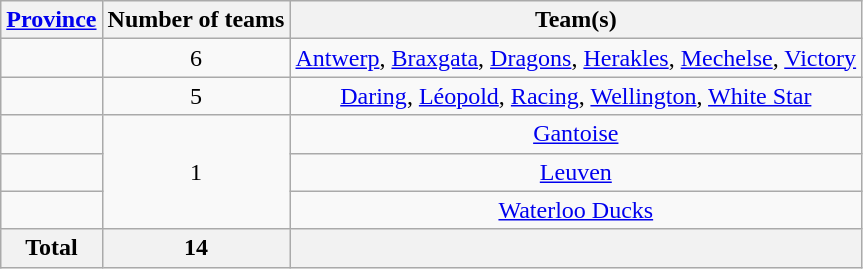<table class="wikitable" style="text-align:center">
<tr>
<th><a href='#'>Province</a></th>
<th>Number of teams</th>
<th>Team(s)</th>
</tr>
<tr>
<td align="left"></td>
<td>6</td>
<td><a href='#'>Antwerp</a>, <a href='#'>Braxgata</a>, <a href='#'>Dragons</a>, <a href='#'>Herakles</a>, <a href='#'>Mechelse</a>, <a href='#'>Victory</a></td>
</tr>
<tr>
<td align="left"></td>
<td>5</td>
<td><a href='#'>Daring</a>, <a href='#'>Léopold</a>, <a href='#'>Racing</a>, <a href='#'>Wellington</a>, <a href='#'>White Star</a></td>
</tr>
<tr>
<td align="left"></td>
<td rowspan=3>1</td>
<td><a href='#'>Gantoise</a></td>
</tr>
<tr>
<td align=left></td>
<td><a href='#'>Leuven</a></td>
</tr>
<tr>
<td align=left></td>
<td><a href='#'>Waterloo Ducks</a></td>
</tr>
<tr>
<th>Total</th>
<th>14</th>
<th></th>
</tr>
</table>
